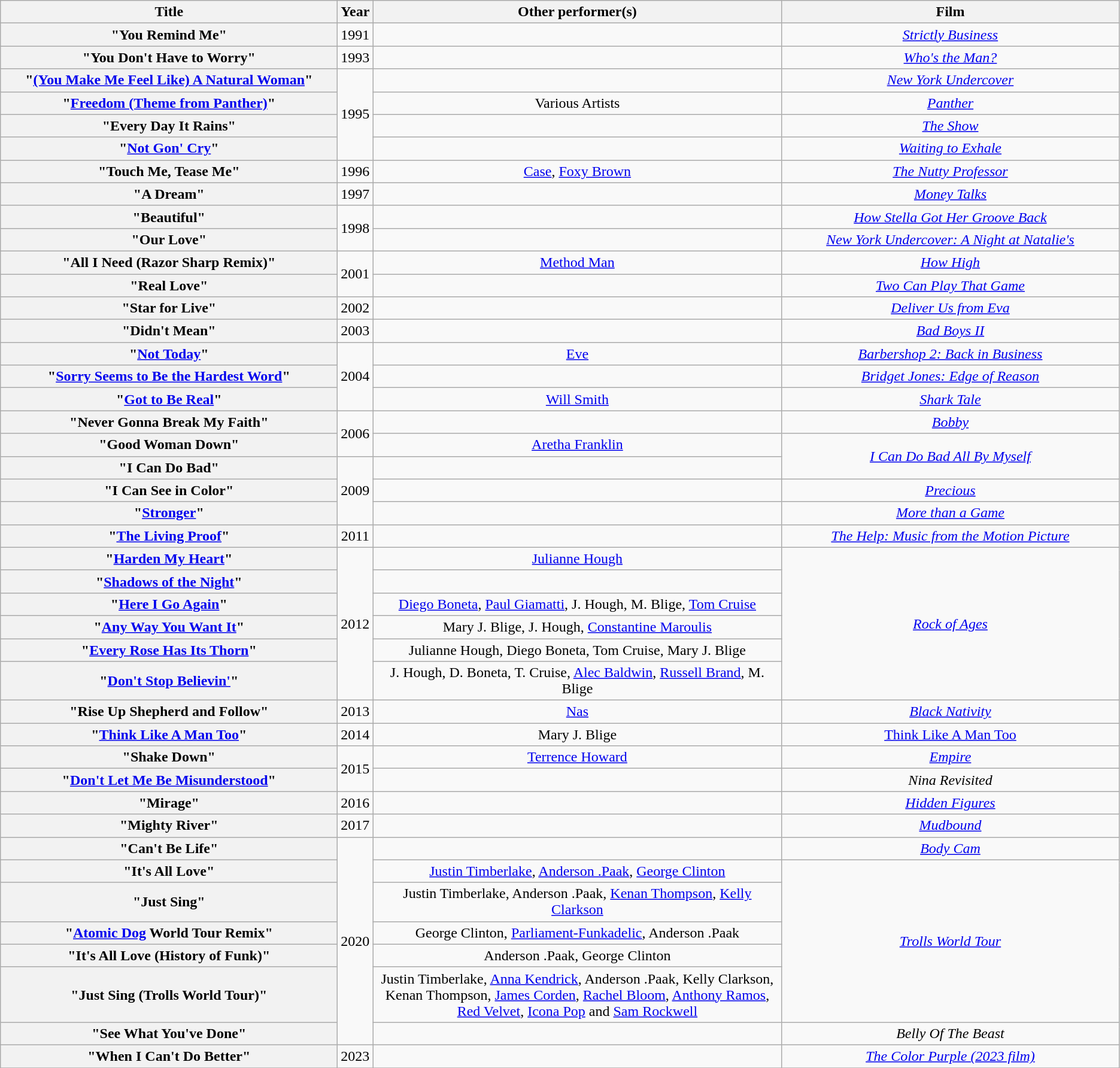<table class="wikitable plainrowheaders" style="text-align:center;">
<tr>
<th scope="col" style="width:23em;">Title</th>
<th scope="col">Year</th>
<th scope="col" style="width:28em;">Other performer(s)</th>
<th scope="col" style="width:23em;">Film</th>
</tr>
<tr>
<th scope="row">"You Remind Me"</th>
<td>1991</td>
<td></td>
<td><em><a href='#'>Strictly Business</a></em></td>
</tr>
<tr>
<th scope="row">"You Don't Have to Worry"</th>
<td>1993</td>
<td></td>
<td><em><a href='#'>Who's the Man?</a></em></td>
</tr>
<tr>
<th scope="row">"<a href='#'>(You Make Me Feel Like) A Natural Woman</a>"</th>
<td rowspan="4">1995</td>
<td></td>
<td><em><a href='#'>New York Undercover</a></em></td>
</tr>
<tr>
<th scope="row">"<a href='#'>Freedom (Theme from Panther)</a>"</th>
<td>Various Artists</td>
<td><em><a href='#'>Panther</a></em></td>
</tr>
<tr>
<th scope="row">"Every Day It Rains"</th>
<td></td>
<td><em><a href='#'>The Show</a></em></td>
</tr>
<tr>
<th scope="row">"<a href='#'>Not Gon' Cry</a>"</th>
<td></td>
<td><em><a href='#'>Waiting to Exhale</a></em></td>
</tr>
<tr>
<th scope="row">"Touch Me, Tease Me"</th>
<td>1996</td>
<td><a href='#'>Case</a>, <a href='#'>Foxy Brown</a></td>
<td><em><a href='#'>The Nutty Professor</a></em></td>
</tr>
<tr>
<th scope="row">"A Dream"</th>
<td>1997</td>
<td></td>
<td><em><a href='#'>Money Talks</a></em></td>
</tr>
<tr>
<th scope="row">"Beautiful"</th>
<td rowspan="2">1998</td>
<td></td>
<td><em><a href='#'>How Stella Got Her Groove Back</a></em></td>
</tr>
<tr>
<th scope="row">"Our Love"</th>
<td></td>
<td><em><a href='#'>New York Undercover: A Night at Natalie's</a></em></td>
</tr>
<tr>
<th scope="row">"All I Need (Razor Sharp Remix)"</th>
<td rowspan="2">2001</td>
<td><a href='#'>Method Man</a></td>
<td><em><a href='#'>How High</a></em></td>
</tr>
<tr>
<th scope="row">"Real Love"</th>
<td></td>
<td><em><a href='#'>Two Can Play That Game</a></em></td>
</tr>
<tr>
<th scope="row">"Star for Live"</th>
<td>2002</td>
<td></td>
<td><em><a href='#'>Deliver Us from Eva</a></em></td>
</tr>
<tr>
<th scope="row">"Didn't Mean"</th>
<td>2003</td>
<td></td>
<td><em><a href='#'>Bad Boys II</a></em></td>
</tr>
<tr>
<th scope="row">"<a href='#'>Not Today</a>"</th>
<td rowspan="3">2004</td>
<td><a href='#'>Eve</a></td>
<td><em><a href='#'>Barbershop 2: Back in Business</a></em></td>
</tr>
<tr>
<th scope="row">"<a href='#'>Sorry Seems to Be the Hardest Word</a>"</th>
<td></td>
<td><em><a href='#'>Bridget Jones: Edge of Reason</a></em></td>
</tr>
<tr>
<th scope="row">"<a href='#'>Got to Be Real</a>"</th>
<td><a href='#'>Will Smith</a></td>
<td><em><a href='#'>Shark Tale</a></em></td>
</tr>
<tr>
<th scope="row">"Never Gonna Break My Faith"</th>
<td rowspan="2">2006</td>
<td></td>
<td><em><a href='#'>Bobby</a></em></td>
</tr>
<tr>
<th scope="row">"Good Woman Down"</th>
<td><a href='#'>Aretha Franklin</a></td>
<td rowspan="2"><em><a href='#'>I Can Do Bad All By Myself</a></em></td>
</tr>
<tr>
<th scope="row">"I Can Do Bad"</th>
<td rowspan="3">2009</td>
<td></td>
</tr>
<tr>
<th scope="row">"I Can See in Color"</th>
<td></td>
<td><em><a href='#'>Precious</a></em></td>
</tr>
<tr>
<th scope="row">"<a href='#'>Stronger</a>"</th>
<td></td>
<td><em><a href='#'>More than a Game</a></em></td>
</tr>
<tr>
<th scope="row">"<a href='#'>The Living Proof</a>"</th>
<td>2011</td>
<td></td>
<td><em><a href='#'>The Help: Music from the Motion Picture</a></em></td>
</tr>
<tr>
<th scope="row">"<a href='#'>Harden My Heart</a>"</th>
<td rowspan="6">2012</td>
<td><a href='#'>Julianne Hough</a></td>
<td rowspan="6"><em><a href='#'>Rock of Ages</a></em></td>
</tr>
<tr>
<th scope="row">"<a href='#'>Shadows of the Night</a>"</th>
<td></td>
</tr>
<tr>
<th scope="row">"<a href='#'>Here I Go Again</a>"</th>
<td><a href='#'>Diego Boneta</a>, <a href='#'>Paul Giamatti</a>, J. Hough, M. Blige, <a href='#'>Tom Cruise</a></td>
</tr>
<tr>
<th scope="row">"<a href='#'>Any Way You Want It</a>"</th>
<td>Mary J. Blige, J. Hough, <a href='#'>Constantine Maroulis</a></td>
</tr>
<tr>
<th scope="row">"<a href='#'>Every Rose Has Its Thorn</a>"</th>
<td>Julianne Hough, Diego Boneta, Tom Cruise, Mary J. Blige</td>
</tr>
<tr>
<th scope="row">"<a href='#'>Don't Stop Believin'</a>"</th>
<td>J. Hough, D. Boneta, T. Cruise, <a href='#'>Alec Baldwin</a>, <a href='#'>Russell Brand</a>, M. Blige</td>
</tr>
<tr>
<th scope="row">"Rise Up Shepherd and Follow"</th>
<td>2013</td>
<td><a href='#'>Nas</a></td>
<td><em><a href='#'>Black Nativity</a></em></td>
</tr>
<tr>
<th scope="row">"<a href='#'>Think Like A Man Too</a>"</th>
<td>2014</td>
<td>Mary J. Blige</td>
<td><a href='#'>Think Like A Man Too</a></td>
</tr>
<tr>
<th scope="row">"Shake Down"</th>
<td rowspan="2">2015</td>
<td><a href='#'>Terrence Howard</a></td>
<td><em><a href='#'>Empire</a></em></td>
</tr>
<tr>
<th scope="row">"<a href='#'>Don't Let Me Be Misunderstood</a>"</th>
<td></td>
<td><em>Nina Revisited</em></td>
</tr>
<tr>
<th scope="row">"Mirage"</th>
<td>2016</td>
<td></td>
<td><em><a href='#'>Hidden Figures</a></em></td>
</tr>
<tr>
<th scope="row">"Mighty River"</th>
<td>2017</td>
<td></td>
<td><em><a href='#'>Mudbound</a></em></td>
</tr>
<tr>
<th scope="row">"Can't Be Life"</th>
<td rowspan="7">2020</td>
<td></td>
<td rowspan="1"><em><a href='#'>Body Cam</a></em></td>
</tr>
<tr>
<th scope="row">"It's All Love"</th>
<td><a href='#'>Justin Timberlake</a>, <a href='#'>Anderson .Paak</a>, <a href='#'>George Clinton</a></td>
<td rowspan="5"><em><a href='#'>Trolls World Tour</a></em></td>
</tr>
<tr>
<th scope="row">"Just Sing"</th>
<td>Justin Timberlake, Anderson .Paak, <a href='#'>Kenan Thompson</a>, <a href='#'>Kelly Clarkson</a></td>
</tr>
<tr>
<th scope="row">"<a href='#'>Atomic Dog</a> World Tour Remix"</th>
<td>George Clinton, <a href='#'>Parliament-Funkadelic</a>, Anderson .Paak</td>
</tr>
<tr>
<th scope="row">"It's All Love (History of Funk)"</th>
<td>Anderson .Paak, George Clinton</td>
</tr>
<tr>
<th scope="row">"Just Sing (Trolls World Tour)"</th>
<td>Justin Timberlake, <a href='#'>Anna Kendrick</a>, Anderson .Paak, Kelly Clarkson, Kenan Thompson, <a href='#'>James Corden</a>, <a href='#'>Rachel Bloom</a>, <a href='#'>Anthony Ramos</a>, <a href='#'>Red Velvet</a>, <a href='#'>Icona Pop</a> and <a href='#'>Sam Rockwell</a></td>
</tr>
<tr>
<th scope="row">"See What You've Done"</th>
<td></td>
<td rowspan="1"><em>Belly Of The Beast</em></td>
</tr>
<tr>
<th scope="row">"When I Can't Do Better"</th>
<td>2023</td>
<td></td>
<td><em><a href='#'>The Color Purple (2023 film)</a></em></td>
</tr>
<tr>
</tr>
</table>
